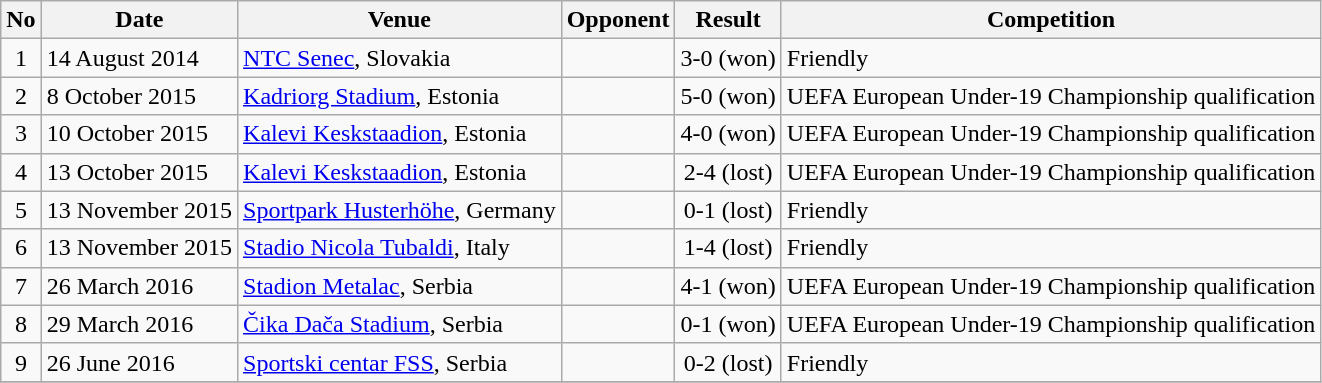<table class="wikitable">
<tr>
<th>No</th>
<th>Date</th>
<th>Venue</th>
<th>Opponent</th>
<th>Result</th>
<th>Competition</th>
</tr>
<tr>
<td align=center>1</td>
<td>14 August 2014</td>
<td><a href='#'>NTC Senec</a>, Slovakia</td>
<td></td>
<td align=center>3-0 (won)</td>
<td>Friendly</td>
</tr>
<tr>
<td align=center>2</td>
<td>8 October 2015</td>
<td><a href='#'>Kadriorg Stadium</a>, Estonia</td>
<td></td>
<td align=center>5-0 (won)</td>
<td>UEFA European Under-19 Championship qualification</td>
</tr>
<tr>
<td align=center>3</td>
<td>10 October 2015</td>
<td><a href='#'>Kalevi Keskstaadion</a>, Estonia</td>
<td></td>
<td align=center>4-0 (won)</td>
<td>UEFA European Under-19 Championship qualification</td>
</tr>
<tr>
<td align=center>4</td>
<td>13 October 2015</td>
<td><a href='#'>Kalevi Keskstaadion</a>, Estonia</td>
<td></td>
<td align=center>2-4 (lost)</td>
<td>UEFA European Under-19 Championship qualification</td>
</tr>
<tr>
<td align=center>5</td>
<td>13 November 2015</td>
<td><a href='#'>Sportpark Husterhöhe</a>, Germany</td>
<td></td>
<td align=center>0-1 (lost)</td>
<td>Friendly</td>
</tr>
<tr>
<td align=center>6</td>
<td>13 November 2015</td>
<td><a href='#'>Stadio Nicola Tubaldi</a>, Italy</td>
<td></td>
<td align=center>1-4 (lost)</td>
<td>Friendly</td>
</tr>
<tr>
<td align=center>7</td>
<td>26 March 2016</td>
<td><a href='#'>Stadion Metalac</a>, Serbia</td>
<td></td>
<td align=center>4-1 (won)</td>
<td>UEFA European Under-19 Championship qualification</td>
</tr>
<tr>
<td align=center>8</td>
<td>29 March 2016</td>
<td><a href='#'>Čika Dača Stadium</a>, Serbia</td>
<td></td>
<td align=center>0-1 (won)</td>
<td>UEFA European Under-19 Championship qualification</td>
</tr>
<tr>
<td align=center>9</td>
<td>26 June 2016</td>
<td><a href='#'>Sportski centar FSS</a>, Serbia</td>
<td></td>
<td align=center>0-2 (lost)</td>
<td>Friendly</td>
</tr>
<tr>
</tr>
</table>
